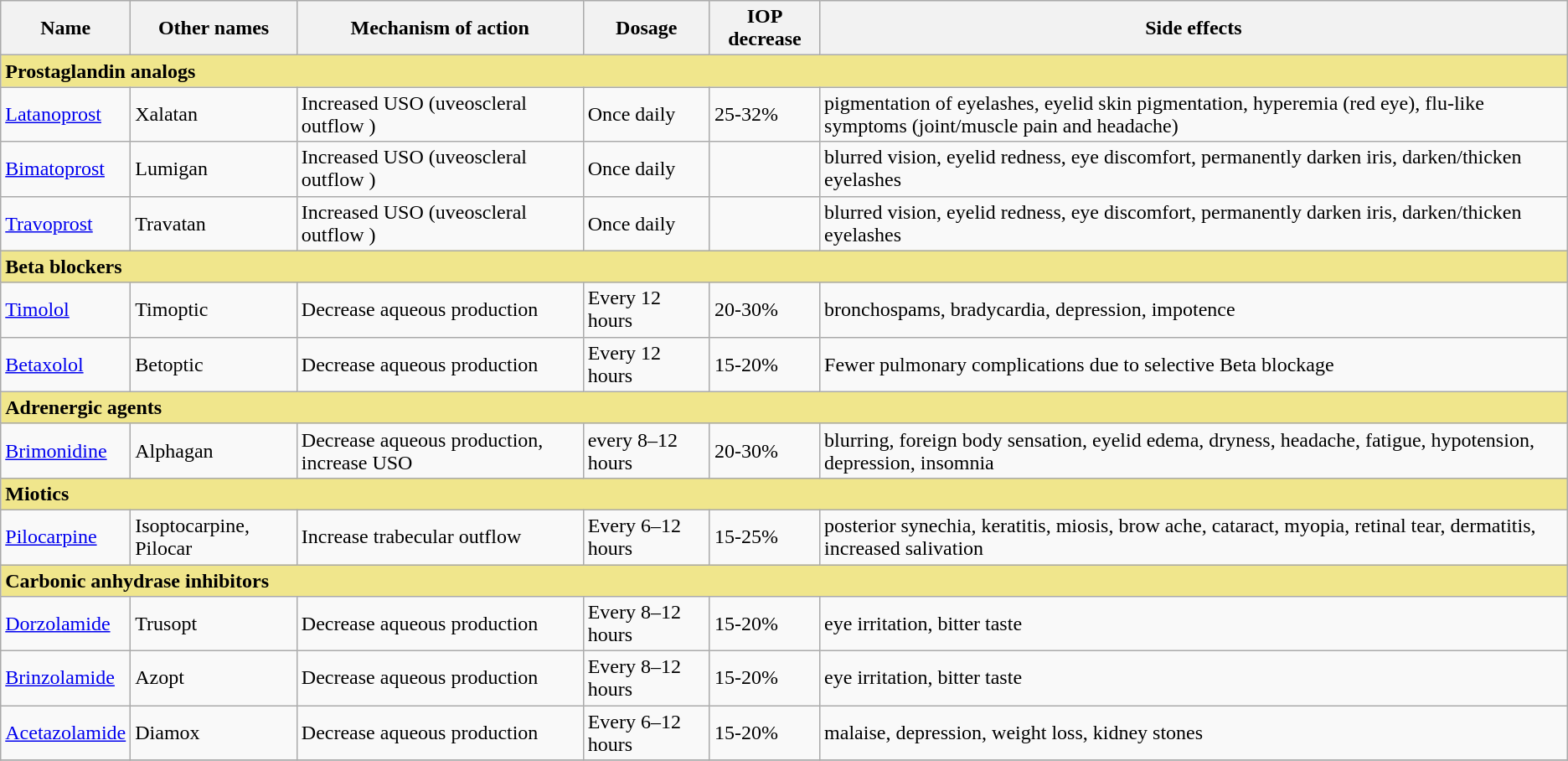<table class="wikitable">
<tr>
<th>Name</th>
<th>Other names</th>
<th>Mechanism of action</th>
<th>Dosage</th>
<th>IOP decrease</th>
<th>Side effects</th>
</tr>
<tr>
<td colspan="6" style="text-align: left;" bgcolor="khaki"><strong>Prostaglandin analogs</strong></td>
</tr>
<tr>
<td><a href='#'>Latanoprost</a></td>
<td>Xalatan</td>
<td>Increased USO (uveoscleral outflow )</td>
<td>Once daily</td>
<td>25-32%</td>
<td>pigmentation of eyelashes, eyelid skin pigmentation, hyperemia (red eye), flu-like symptoms (joint/muscle pain and headache)</td>
</tr>
<tr>
<td><a href='#'>Bimatoprost</a></td>
<td>Lumigan</td>
<td>Increased USO (uveoscleral outflow )</td>
<td>Once daily</td>
<td></td>
<td>blurred vision, eyelid redness, eye discomfort, permanently darken iris, darken/thicken eyelashes</td>
</tr>
<tr>
<td><a href='#'>Travoprost</a></td>
<td>Travatan</td>
<td>Increased USO (uveoscleral outflow )</td>
<td>Once daily</td>
<td></td>
<td>blurred vision, eyelid redness, eye discomfort, permanently darken iris, darken/thicken eyelashes</td>
</tr>
<tr>
<td colspan="6" style="text-align: left;" bgcolor="khaki"><strong>Beta blockers</strong></td>
</tr>
<tr>
<td><a href='#'>Timolol</a></td>
<td>Timoptic</td>
<td>Decrease aqueous production</td>
<td>Every 12 hours</td>
<td>20-30%</td>
<td>bronchospams, bradycardia, depression, impotence</td>
</tr>
<tr>
<td><a href='#'>Betaxolol</a></td>
<td>Betoptic</td>
<td>Decrease aqueous production</td>
<td>Every 12 hours</td>
<td>15-20%</td>
<td>Fewer pulmonary complications due to selective Beta blockage</td>
</tr>
<tr>
<td colspan="6" style="text-align: left;" bgcolor="khaki"><strong>Adrenergic agents</strong></td>
</tr>
<tr>
<td><a href='#'>Brimonidine</a></td>
<td>Alphagan</td>
<td>Decrease aqueous production, increase USO</td>
<td>every 8–12 hours</td>
<td>20-30%</td>
<td>blurring, foreign body sensation, eyelid edema, dryness, headache, fatigue, hypotension, depression, insomnia</td>
</tr>
<tr>
<td colspan="6" style="text-align: left;" bgcolor="khaki"><strong>Miotics</strong></td>
</tr>
<tr>
<td><a href='#'>Pilocarpine</a></td>
<td>Isoptocarpine, Pilocar</td>
<td>Increase trabecular outflow</td>
<td>Every 6–12 hours</td>
<td>15-25%</td>
<td>posterior synechia, keratitis, miosis, brow ache, cataract, myopia, retinal tear, dermatitis, increased salivation</td>
</tr>
<tr>
<td colspan="6" style="text-align: left;" bgcolor="khaki"><strong>Carbonic anhydrase inhibitors</strong></td>
</tr>
<tr>
<td><a href='#'>Dorzolamide</a></td>
<td>Trusopt</td>
<td>Decrease aqueous production</td>
<td>Every 8–12 hours</td>
<td>15-20%</td>
<td>eye irritation, bitter taste</td>
</tr>
<tr>
<td><a href='#'>Brinzolamide</a></td>
<td>Azopt</td>
<td>Decrease aqueous production</td>
<td>Every 8–12 hours</td>
<td>15-20%</td>
<td>eye irritation, bitter taste</td>
</tr>
<tr>
<td><a href='#'>Acetazolamide</a></td>
<td>Diamox</td>
<td>Decrease aqueous production</td>
<td>Every 6–12 hours</td>
<td>15-20%</td>
<td>malaise, depression, weight loss, kidney stones</td>
</tr>
<tr>
</tr>
</table>
